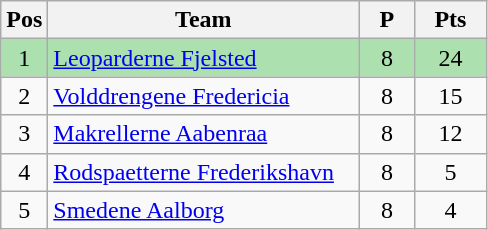<table class="wikitable" style="font-size: 100%">
<tr>
<th width=20>Pos</th>
<th width=200>Team</th>
<th width=30>P</th>
<th width=40>Pts</th>
</tr>
<tr align=center style="background:#ACE1AF;">
<td>1</td>
<td align="left"><a href='#'>Leoparderne Fjelsted</a></td>
<td>8</td>
<td>24</td>
</tr>
<tr align=center>
<td>2</td>
<td align="left"><a href='#'>Volddrengene Fredericia</a></td>
<td>8</td>
<td>15</td>
</tr>
<tr align=center>
<td>3</td>
<td align="left"><a href='#'>Makrellerne Aabenraa</a></td>
<td>8</td>
<td>12</td>
</tr>
<tr align=center>
<td>4</td>
<td align="left"><a href='#'>Rodspaetterne Frederikshavn</a></td>
<td>8</td>
<td>5</td>
</tr>
<tr align=center>
<td>5</td>
<td align="left"><a href='#'>Smedene Aalborg</a></td>
<td>8</td>
<td>4</td>
</tr>
</table>
